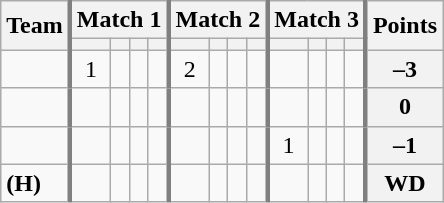<table class="wikitable sortable" style="text-align:center;">
<tr>
<th rowspan=2>Team</th>
<th colspan=4 style="border-left:3px solid gray">Match 1</th>
<th colspan=4 style="border-left:3px solid gray">Match 2</th>
<th colspan=4 style="border-left:3px solid gray">Match 3</th>
<th rowspan=2 style="border-left:3px solid gray">Points</th>
</tr>
<tr>
<th style="border-left:3px solid gray"></th>
<th></th>
<th></th>
<th></th>
<th style="border-left:3px solid gray"></th>
<th></th>
<th></th>
<th></th>
<th style="border-left:3px solid gray"></th>
<th></th>
<th></th>
<th></th>
</tr>
<tr>
<td align=left></td>
<td style="border-left:3px solid gray">1</td>
<td></td>
<td></td>
<td></td>
<td style="border-left:3px solid gray">2</td>
<td></td>
<td></td>
<td></td>
<td style="border-left:3px solid gray"></td>
<td></td>
<td></td>
<td></td>
<th style="border-left:3px solid gray">–3</th>
</tr>
<tr>
<td align=left></td>
<td style="border-left:3px solid gray"></td>
<td></td>
<td></td>
<td></td>
<td style="border-left:3px solid gray"></td>
<td></td>
<td></td>
<td></td>
<td style="border-left:3px solid gray"></td>
<td></td>
<td></td>
<td></td>
<th style="border-left:3px solid gray">0</th>
</tr>
<tr>
<td align=left></td>
<td style="border-left:3px solid gray"></td>
<td></td>
<td></td>
<td></td>
<td style="border-left:3px solid gray"></td>
<td></td>
<td></td>
<td></td>
<td style="border-left:3px solid gray">1</td>
<td></td>
<td></td>
<td></td>
<th style="border-left:3px solid gray">–1</th>
</tr>
<tr>
<td align=left> <strong>(H)</strong></td>
<td style="border-left:3px solid gray"></td>
<td></td>
<td></td>
<td></td>
<td style="border-left:3px solid gray"></td>
<td></td>
<td></td>
<td></td>
<td style="border-left:3px solid gray"></td>
<td></td>
<td></td>
<td></td>
<th style="border-left:3px solid gray">WD</th>
</tr>
</table>
